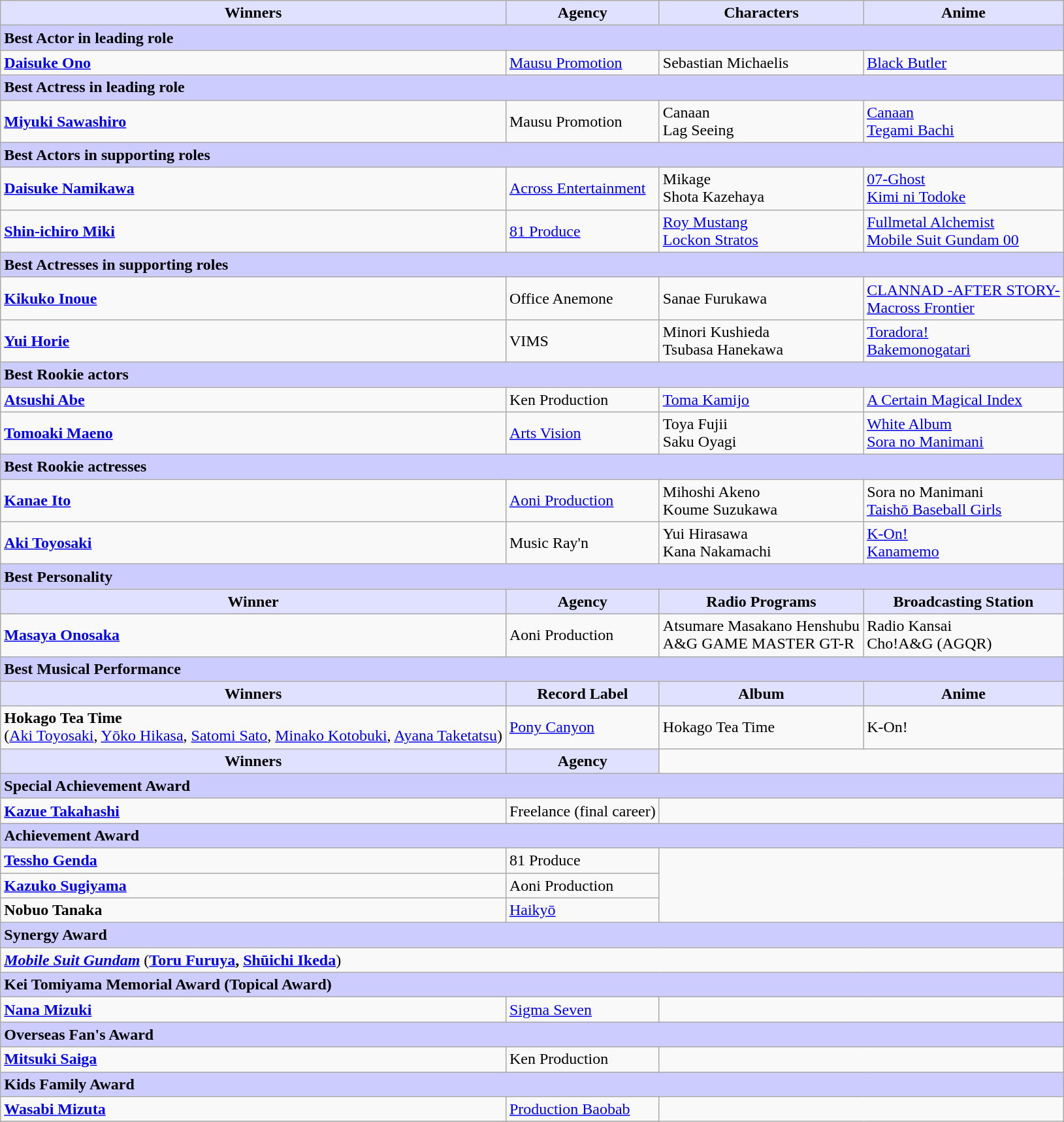<table class="wikitable">
<tr>
<th style="background: #e0e0ff">Winners</th>
<th style="background: #e0e0ff">Agency</th>
<th style="background: #e0e0ff">Characters</th>
<th style="background: #e0e0ff">Anime</th>
</tr>
<tr>
<td colspan="4" style="background: #ccccff"><strong>Best Actor in leading role</strong></td>
</tr>
<tr>
<td><strong> <a href='#'>Daisuke Ono</a></strong></td>
<td><a href='#'>Mausu Promotion</a></td>
<td>Sebastian Michaelis</td>
<td><a href='#'>Black Butler</a></td>
</tr>
<tr>
<td colspan="4" style="background: #ccccff"><strong>Best Actress in leading role</strong></td>
</tr>
<tr>
<td><strong> <a href='#'>Miyuki Sawashiro</a> </strong></td>
<td>Mausu Promotion</td>
<td>Canaan<br>Lag Seeing</td>
<td><a href='#'>Canaan</a><br><a href='#'>Tegami Bachi</a></td>
</tr>
<tr>
<td colspan="4" style="background: #ccccff"><strong>Best Actors in supporting roles</strong></td>
</tr>
<tr>
<td><strong> <a href='#'>Daisuke Namikawa</a> </strong></td>
<td><a href='#'>Across Entertainment</a></td>
<td>Mikage<br>Shota Kazehaya</td>
<td><a href='#'>07-Ghost</a><br><a href='#'>Kimi ni Todoke</a></td>
</tr>
<tr>
<td><strong> <a href='#'>Shin-ichiro Miki</a> </strong></td>
<td><a href='#'>81 Produce</a></td>
<td><a href='#'>Roy Mustang</a><br><a href='#'>Lockon Stratos</a></td>
<td><a href='#'>Fullmetal Alchemist</a><br><a href='#'>Mobile Suit Gundam 00</a></td>
</tr>
<tr>
<td colspan="4" style="background: #ccccff"><strong>Best Actresses in supporting roles</strong></td>
</tr>
<tr>
<td><strong> <a href='#'>Kikuko Inoue</a> </strong></td>
<td>Office Anemone</td>
<td>Sanae Furukawa<br></td>
<td><a href='#'>CLANNAD -AFTER STORY-</a><br><a href='#'>Macross Frontier</a></td>
</tr>
<tr>
<td><strong> <a href='#'>Yui Horie</a> </strong></td>
<td>VIMS</td>
<td>Minori Kushieda<br>Tsubasa Hanekawa</td>
<td><a href='#'>Toradora!</a><br><a href='#'>Bakemonogatari</a></td>
</tr>
<tr>
<td colspan="4" style="background: #ccccff"><strong>Best Rookie actors</strong></td>
</tr>
<tr>
<td><strong><a href='#'>Atsushi Abe</a> </strong></td>
<td>Ken Production</td>
<td><a href='#'>Toma Kamijo</a></td>
<td><a href='#'>A Certain Magical Index</a></td>
</tr>
<tr>
<td><strong><a href='#'>Tomoaki Maeno</a></strong></td>
<td><a href='#'>Arts Vision</a></td>
<td>Toya Fujii<br>Saku Oyagi</td>
<td><a href='#'>White Album</a><br><a href='#'>Sora no Manimani</a></td>
</tr>
<tr>
<td colspan="4" style="background: #ccccff"><strong>Best Rookie actresses</strong></td>
</tr>
<tr>
<td><strong><a href='#'>Kanae Ito</a></strong></td>
<td><a href='#'>Aoni Production</a></td>
<td>Mihoshi Akeno<br>Koume Suzukawa</td>
<td>Sora no Manimani<br><a href='#'>Taishō Baseball Girls</a></td>
</tr>
<tr>
<td><strong><a href='#'>Aki Toyosaki</a></strong></td>
<td>Music Ray'n</td>
<td>Yui Hirasawa<br>Kana Nakamachi</td>
<td><a href='#'>K-On!</a><br><a href='#'>Kanamemo</a></td>
</tr>
<tr>
<td colspan="4" style="background: #ccccff"><strong>Best Personality</strong></td>
</tr>
<tr>
<th style="background: #e0e0ff">Winner</th>
<th style="background: #e0e0ff">Agency</th>
<th style="background: #e0e0ff">Radio Programs</th>
<th style="background: #e0e0ff">Broadcasting Station</th>
</tr>
<tr>
<td><strong><a href='#'>Masaya Onosaka</a></strong></td>
<td>Aoni Production</td>
<td>Atsumare Masakano Henshubu<br>A&G GAME MASTER GT-R</td>
<td>Radio Kansai<br>Cho!A&G (AGQR)</td>
</tr>
<tr>
<td colspan="4" style="background: #ccccff"><strong>Best Musical Performance</strong></td>
</tr>
<tr>
<th style="background: #e0e0ff">Winners</th>
<th style="background: #e0e0ff">Record Label</th>
<th style="background: #e0e0ff">Album</th>
<th style="background: #e0e0ff">Anime</th>
</tr>
<tr>
<td><strong>Hokago Tea Time </strong><br>(<a href='#'>Aki Toyosaki</a>, <a href='#'>Yōko Hikasa</a>, <a href='#'>Satomi Sato</a>, <a href='#'>Minako Kotobuki</a>, <a href='#'>Ayana Taketatsu</a>)</td>
<td><a href='#'>Pony Canyon</a></td>
<td>Hokago Tea Time</td>
<td>K-On!</td>
</tr>
<tr>
<th style="background: #e0e0ff">Winners</th>
<th style="background: #e0e0ff">Agency</th>
</tr>
<tr>
<td colspan="4" style="background: #ccccff"><strong>Special Achievement Award</strong></td>
</tr>
<tr>
<td><strong><a href='#'>Kazue Takahashi</a></strong></td>
<td>Freelance (final career)</td>
</tr>
<tr>
<td colspan="4" style="background: #ccccff"><strong>Achievement Award</strong></td>
</tr>
<tr>
<td><strong><a href='#'>Tessho Genda</a></strong></td>
<td>81 Produce</td>
</tr>
<tr>
<td><strong><a href='#'>Kazuko Sugiyama</a></strong></td>
<td>Aoni Production</td>
</tr>
<tr>
<td><strong>Nobuo Tanaka</strong></td>
<td><a href='#'>Haikyō</a></td>
</tr>
<tr>
<td colspan="4" style="background: #ccccff"><strong>Synergy Award</strong></td>
</tr>
<tr>
<td colspan="4"><strong><em><a href='#'>Mobile Suit Gundam</a></em></strong> (<strong><a href='#'>Toru Furuya</a>, <a href='#'>Shūichi Ikeda</a></strong>)</td>
</tr>
<tr>
<td colspan="4" style="background: #ccccff"><strong>Kei Tomiyama Memorial Award (Topical Award)</strong></td>
</tr>
<tr>
<td><strong><a href='#'>Nana Mizuki</a></strong></td>
<td><a href='#'>Sigma Seven</a></td>
</tr>
<tr>
<td colspan="4" style="background: #ccccff"><strong>Overseas Fan's Award</strong></td>
</tr>
<tr>
<td><strong> <a href='#'>Mitsuki Saiga</a> </strong></td>
<td>Ken Production</td>
</tr>
<tr>
<td colspan="4" style="background: #ccccff"><strong>Kids Family Award</strong></td>
</tr>
<tr>
<td><strong><a href='#'>Wasabi Mizuta</a></strong></td>
<td><a href='#'>Production Baobab</a></td>
</tr>
<tr>
</tr>
</table>
